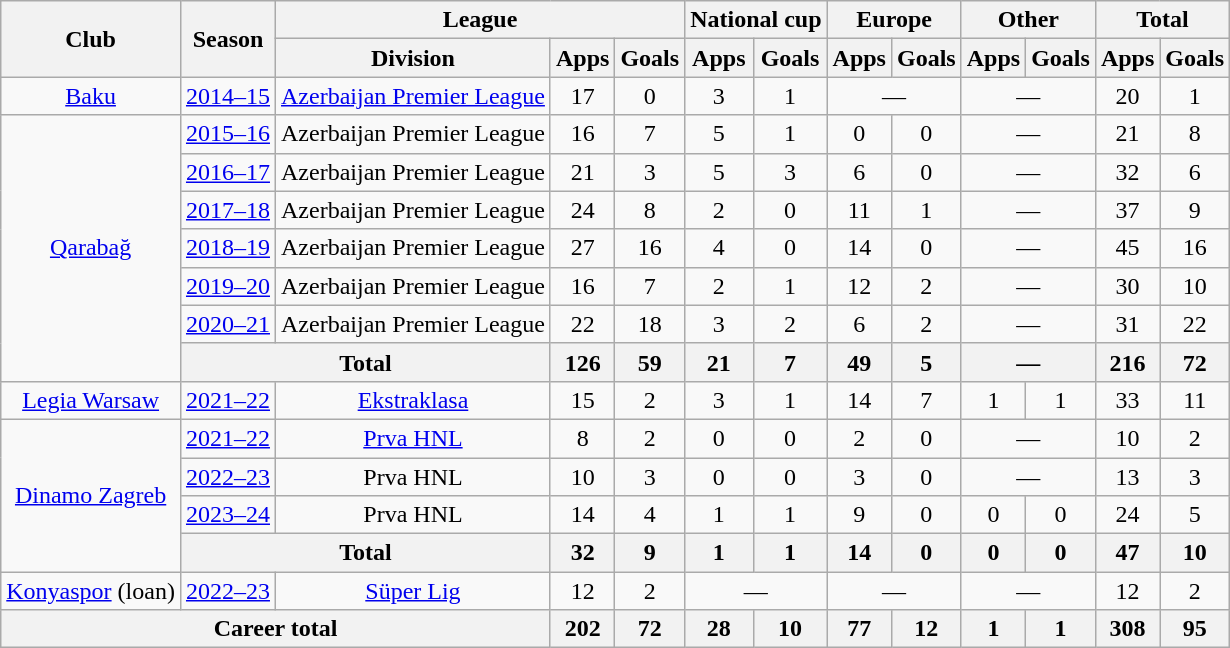<table class="wikitable" style="text-align: center;">
<tr>
<th rowspan="2">Club</th>
<th rowspan="2">Season</th>
<th colspan="3">League</th>
<th colspan="2">National cup</th>
<th colspan="2">Europe</th>
<th colspan="2">Other</th>
<th colspan="2">Total</th>
</tr>
<tr>
<th>Division</th>
<th>Apps</th>
<th>Goals</th>
<th>Apps</th>
<th>Goals</th>
<th>Apps</th>
<th>Goals</th>
<th>Apps</th>
<th>Goals</th>
<th>Apps</th>
<th>Goals</th>
</tr>
<tr>
<td><a href='#'>Baku</a></td>
<td><a href='#'>2014–15</a></td>
<td><a href='#'>Azerbaijan Premier League</a></td>
<td>17</td>
<td>0</td>
<td>3</td>
<td>1</td>
<td colspan="2">—</td>
<td colspan="2">—</td>
<td>20</td>
<td>1</td>
</tr>
<tr>
<td rowspan="7"><a href='#'>Qarabağ</a></td>
<td><a href='#'>2015–16</a></td>
<td>Azerbaijan Premier League</td>
<td>16</td>
<td>7</td>
<td>5</td>
<td>1</td>
<td>0</td>
<td>0</td>
<td colspan="2">—</td>
<td>21</td>
<td>8</td>
</tr>
<tr>
<td><a href='#'>2016–17</a></td>
<td>Azerbaijan Premier League</td>
<td>21</td>
<td>3</td>
<td>5</td>
<td>3</td>
<td>6</td>
<td>0</td>
<td colspan="2">—</td>
<td>32</td>
<td>6</td>
</tr>
<tr>
<td><a href='#'>2017–18</a></td>
<td>Azerbaijan Premier League</td>
<td>24</td>
<td>8</td>
<td>2</td>
<td>0</td>
<td>11</td>
<td>1</td>
<td colspan="2">—</td>
<td>37</td>
<td>9</td>
</tr>
<tr>
<td><a href='#'>2018–19</a></td>
<td>Azerbaijan Premier League</td>
<td>27</td>
<td>16</td>
<td>4</td>
<td>0</td>
<td>14</td>
<td>0</td>
<td colspan="2">—</td>
<td>45</td>
<td>16</td>
</tr>
<tr>
<td><a href='#'>2019–20</a></td>
<td>Azerbaijan Premier League</td>
<td>16</td>
<td>7</td>
<td>2</td>
<td>1</td>
<td>12</td>
<td>2</td>
<td colspan="2">—</td>
<td>30</td>
<td>10</td>
</tr>
<tr>
<td><a href='#'>2020–21</a></td>
<td>Azerbaijan Premier League</td>
<td>22</td>
<td>18</td>
<td>3</td>
<td>2</td>
<td>6</td>
<td>2</td>
<td colspan="2">—</td>
<td>31</td>
<td>22</td>
</tr>
<tr>
<th colspan="2">Total</th>
<th>126</th>
<th>59</th>
<th>21</th>
<th>7</th>
<th>49</th>
<th>5</th>
<th colspan="2">—</th>
<th>216</th>
<th>72</th>
</tr>
<tr>
<td><a href='#'>Legia Warsaw</a></td>
<td><a href='#'>2021–22</a></td>
<td><a href='#'>Ekstraklasa</a></td>
<td>15</td>
<td>2</td>
<td>3</td>
<td>1</td>
<td>14</td>
<td>7</td>
<td>1</td>
<td>1</td>
<td>33</td>
<td>11</td>
</tr>
<tr>
<td rowspan="4"><a href='#'>Dinamo Zagreb</a></td>
<td><a href='#'>2021–22</a></td>
<td><a href='#'>Prva HNL</a></td>
<td>8</td>
<td>2</td>
<td>0</td>
<td>0</td>
<td>2</td>
<td>0</td>
<td colspan="2">—</td>
<td>10</td>
<td>2</td>
</tr>
<tr>
<td><a href='#'>2022–23</a></td>
<td>Prva HNL</td>
<td>10</td>
<td>3</td>
<td>0</td>
<td>0</td>
<td>3</td>
<td>0</td>
<td colspan="2">—</td>
<td>13</td>
<td>3</td>
</tr>
<tr>
<td><a href='#'>2023–24</a></td>
<td>Prva HNL</td>
<td>14</td>
<td>4</td>
<td>1</td>
<td>1</td>
<td>9</td>
<td>0</td>
<td>0</td>
<td>0</td>
<td>24</td>
<td>5</td>
</tr>
<tr>
<th colspan="2">Total</th>
<th>32</th>
<th>9</th>
<th>1</th>
<th>1</th>
<th>14</th>
<th>0</th>
<th>0</th>
<th>0</th>
<th>47</th>
<th>10</th>
</tr>
<tr>
<td><a href='#'>Konyaspor</a> (loan)</td>
<td><a href='#'>2022–23</a></td>
<td><a href='#'>Süper Lig</a></td>
<td>12</td>
<td>2</td>
<td colspan="2">—</td>
<td colspan="2">—</td>
<td colspan="2">—</td>
<td>12</td>
<td>2</td>
</tr>
<tr>
<th colspan="3">Career total</th>
<th>202</th>
<th>72</th>
<th>28</th>
<th>10</th>
<th>77</th>
<th>12</th>
<th>1</th>
<th>1</th>
<th>308</th>
<th>95</th>
</tr>
</table>
